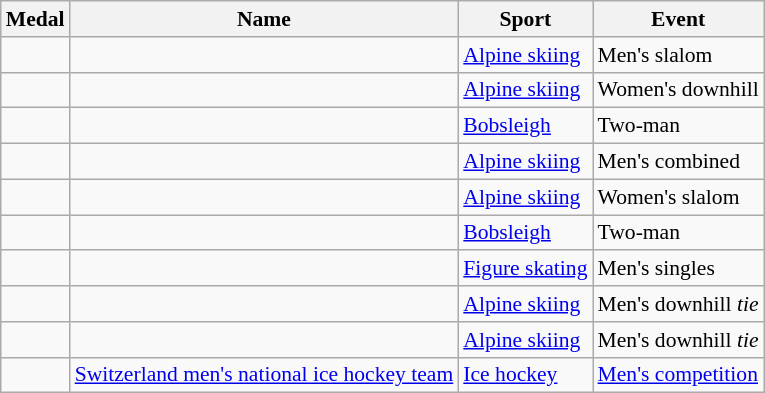<table class="wikitable sortable" style="font-size:90%">
<tr>
<th>Medal</th>
<th>Name</th>
<th>Sport</th>
<th>Event</th>
</tr>
<tr>
<td></td>
<td></td>
<td><a href='#'>Alpine skiing</a></td>
<td>Men's slalom</td>
</tr>
<tr>
<td></td>
<td></td>
<td><a href='#'>Alpine skiing</a></td>
<td>Women's downhill</td>
</tr>
<tr>
<td></td>
<td> <br> </td>
<td><a href='#'>Bobsleigh</a></td>
<td>Two-man</td>
</tr>
<tr>
<td></td>
<td></td>
<td><a href='#'>Alpine skiing</a></td>
<td>Men's combined</td>
</tr>
<tr>
<td></td>
<td></td>
<td><a href='#'>Alpine skiing</a></td>
<td>Women's slalom</td>
</tr>
<tr>
<td></td>
<td> <br> </td>
<td><a href='#'>Bobsleigh</a></td>
<td>Two-man</td>
</tr>
<tr>
<td></td>
<td></td>
<td><a href='#'>Figure skating</a></td>
<td>Men's singles</td>
</tr>
<tr>
<td></td>
<td></td>
<td><a href='#'>Alpine skiing</a></td>
<td>Men's downhill <em>tie</em></td>
</tr>
<tr>
<td></td>
<td></td>
<td><a href='#'>Alpine skiing</a></td>
<td>Men's downhill <em>tie</em></td>
</tr>
<tr>
<td></td>
<td><a href='#'>Switzerland men's national ice hockey team</a><br></td>
<td><a href='#'>Ice hockey</a></td>
<td><a href='#'>Men's competition</a></td>
</tr>
</table>
